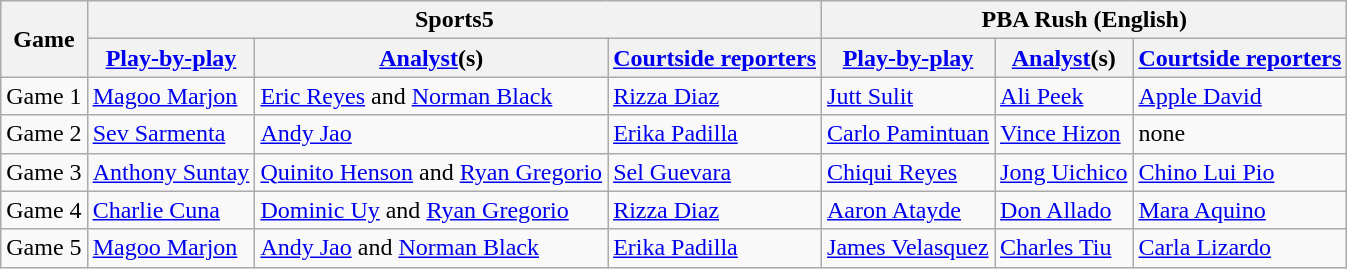<table class=wikitable>
<tr>
<th rowspan=2>Game</th>
<th colspan=3>Sports5</th>
<th colspan=3>PBA Rush (English)</th>
</tr>
<tr>
<th><a href='#'>Play-by-play</a></th>
<th><a href='#'>Analyst</a>(s)</th>
<th><a href='#'>Courtside reporters</a></th>
<th><a href='#'>Play-by-play</a></th>
<th><a href='#'>Analyst</a>(s)</th>
<th><a href='#'>Courtside reporters</a></th>
</tr>
<tr>
<td>Game 1</td>
<td><a href='#'>Magoo Marjon</a></td>
<td><a href='#'>Eric Reyes</a> and <a href='#'>Norman Black</a></td>
<td><a href='#'>Rizza Diaz</a></td>
<td><a href='#'>Jutt Sulit</a></td>
<td><a href='#'>Ali Peek</a></td>
<td><a href='#'>Apple David</a></td>
</tr>
<tr>
<td>Game 2</td>
<td><a href='#'>Sev Sarmenta</a></td>
<td><a href='#'>Andy Jao</a></td>
<td><a href='#'>Erika Padilla</a></td>
<td><a href='#'>Carlo Pamintuan</a></td>
<td><a href='#'>Vince Hizon</a></td>
<td>none</td>
</tr>
<tr>
<td>Game 3</td>
<td><a href='#'>Anthony Suntay</a></td>
<td><a href='#'>Quinito Henson</a> and <a href='#'>Ryan Gregorio</a></td>
<td><a href='#'>Sel Guevara</a></td>
<td><a href='#'>Chiqui Reyes</a></td>
<td><a href='#'>Jong Uichico</a></td>
<td><a href='#'>Chino Lui Pio</a></td>
</tr>
<tr>
<td>Game 4</td>
<td><a href='#'>Charlie Cuna</a></td>
<td><a href='#'>Dominic Uy</a> and <a href='#'>Ryan Gregorio</a></td>
<td><a href='#'>Rizza Diaz</a></td>
<td><a href='#'>Aaron Atayde</a></td>
<td><a href='#'>Don Allado</a></td>
<td><a href='#'>Mara Aquino</a></td>
</tr>
<tr>
<td>Game 5</td>
<td><a href='#'>Magoo Marjon</a></td>
<td><a href='#'>Andy Jao</a> and <a href='#'>Norman Black</a></td>
<td><a href='#'>Erika Padilla</a></td>
<td><a href='#'>James Velasquez</a></td>
<td><a href='#'>Charles Tiu</a></td>
<td><a href='#'>Carla Lizardo</a></td>
</tr>
</table>
